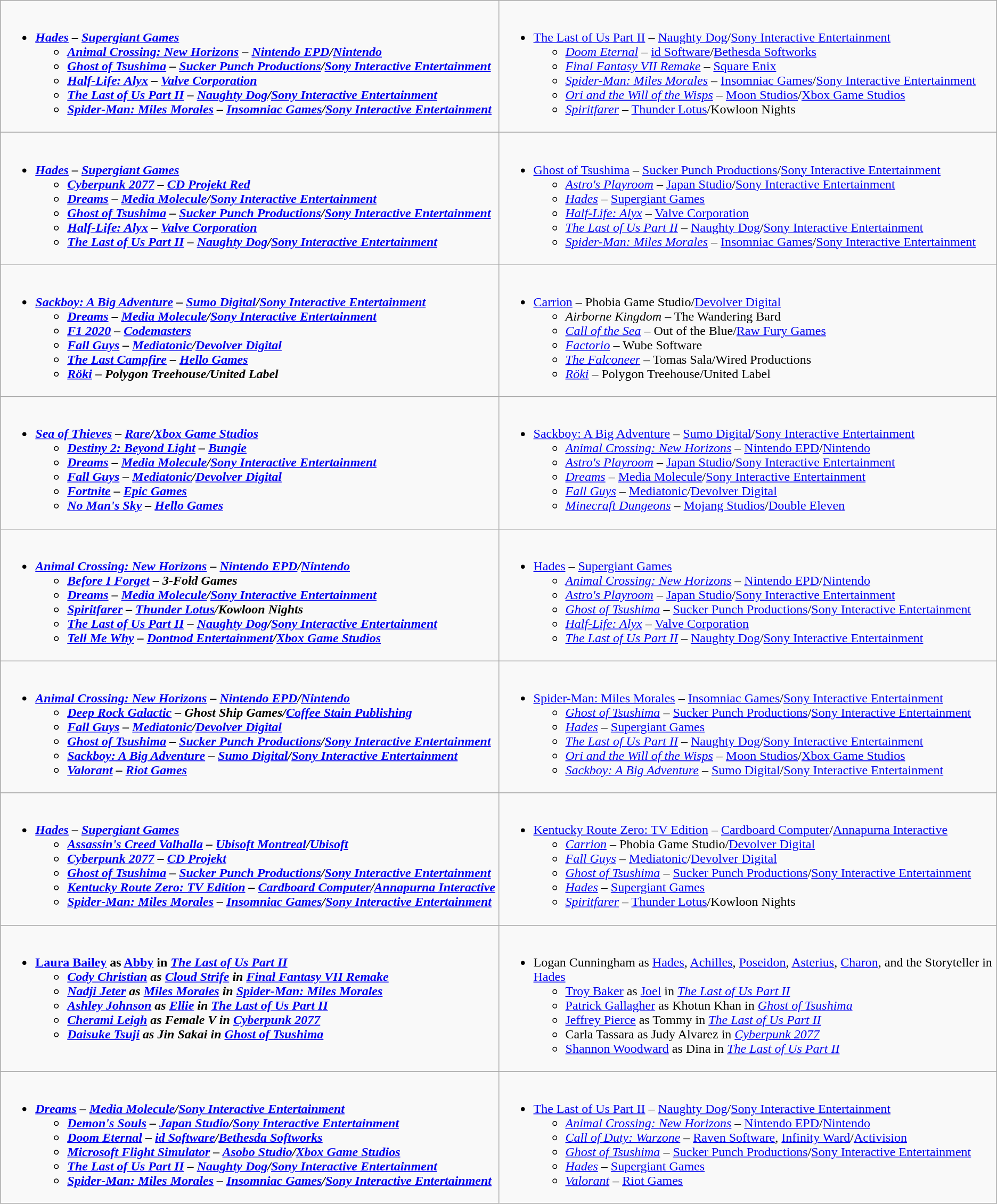<table class="wikitable">
<tr>
<td width="50%" valign="top"><br><ul><li><strong><em><a href='#'>Hades</a><em> – <a href='#'>Supergiant Games</a><strong><ul><li></em><a href='#'>Animal Crossing: New Horizons</a><em> – <a href='#'>Nintendo EPD</a>/<a href='#'>Nintendo</a></li><li></em><a href='#'>Ghost of Tsushima</a><em> – <a href='#'>Sucker Punch Productions</a>/<a href='#'>Sony Interactive Entertainment</a></li><li></em><a href='#'>Half-Life: Alyx</a><em> – <a href='#'>Valve Corporation</a></li><li></em><a href='#'>The Last of Us Part II</a><em> – <a href='#'>Naughty Dog</a>/<a href='#'>Sony Interactive Entertainment</a></li><li></em><a href='#'>Spider-Man: Miles Morales</a><em> – <a href='#'>Insomniac Games</a>/<a href='#'>Sony Interactive Entertainment</a></li></ul></li></ul></td>
<td valign="top"><br><ul><li></em></strong><a href='#'>The Last of Us Part II</a></em> – <a href='#'>Naughty Dog</a>/<a href='#'>Sony Interactive Entertainment</a></strong><ul><li><em><a href='#'>Doom Eternal</a></em> – <a href='#'>id Software</a>/<a href='#'>Bethesda Softworks</a></li><li><em><a href='#'>Final Fantasy VII Remake</a></em> – <a href='#'>Square Enix</a></li><li><em><a href='#'>Spider-Man: Miles Morales</a></em> – <a href='#'>Insomniac Games</a>/<a href='#'>Sony Interactive Entertainment</a></li><li><em><a href='#'>Ori and the Will of the Wisps</a></em> – <a href='#'>Moon Studios</a>/<a href='#'>Xbox Game Studios</a></li><li><em><a href='#'>Spiritfarer</a></em> – <a href='#'>Thunder Lotus</a>/Kowloon Nights</li></ul></li></ul></td>
</tr>
<tr>
<td valign="top"><br><ul><li><strong><em><a href='#'>Hades</a><em> – <a href='#'>Supergiant Games</a><strong><ul><li></em><a href='#'>Cyberpunk 2077</a><em> – <a href='#'>CD Projekt Red</a></li><li></em><a href='#'>Dreams</a><em> – <a href='#'>Media Molecule</a>/<a href='#'>Sony Interactive Entertainment</a></li><li></em><a href='#'>Ghost of Tsushima</a><em> – <a href='#'>Sucker Punch Productions</a>/<a href='#'>Sony Interactive Entertainment</a></li><li></em><a href='#'>Half-Life: Alyx</a><em> – <a href='#'>Valve Corporation</a></li><li></em><a href='#'>The Last of Us Part II</a><em> – <a href='#'>Naughty Dog</a>/<a href='#'>Sony Interactive Entertainment</a></li></ul></li></ul></td>
<td width="50%" valign="top"><br><ul><li></em></strong><a href='#'>Ghost of Tsushima</a></em> – <a href='#'>Sucker Punch Productions</a>/<a href='#'>Sony Interactive Entertainment</a></strong><ul><li><em><a href='#'>Astro's Playroom</a></em> – <a href='#'>Japan Studio</a>/<a href='#'>Sony Interactive Entertainment</a></li><li><em><a href='#'>Hades</a></em> – <a href='#'>Supergiant Games</a></li><li><em><a href='#'>Half-Life: Alyx</a></em> – <a href='#'>Valve Corporation</a></li><li><em><a href='#'>The Last of Us Part II</a></em> – <a href='#'>Naughty Dog</a>/<a href='#'>Sony Interactive Entertainment</a></li><li><em><a href='#'>Spider-Man: Miles Morales</a></em> – <a href='#'>Insomniac Games</a>/<a href='#'>Sony Interactive Entertainment</a></li></ul></li></ul></td>
</tr>
<tr>
<td valign="top"><br><ul><li><strong><em><a href='#'>Sackboy: A Big Adventure</a><em> – <a href='#'>Sumo Digital</a>/<a href='#'>Sony Interactive Entertainment</a><strong><ul><li></em><a href='#'>Dreams</a><em> – <a href='#'>Media Molecule</a>/<a href='#'>Sony Interactive Entertainment</a></li><li></em><a href='#'>F1 2020</a><em> – <a href='#'>Codemasters</a></li><li></em><a href='#'>Fall Guys</a><em> – <a href='#'>Mediatonic</a>/<a href='#'>Devolver Digital</a></li><li></em><a href='#'>The Last Campfire</a><em> – <a href='#'>Hello Games</a></li><li></em><a href='#'>Röki</a><em> – Polygon Treehouse/United Label</li></ul></li></ul></td>
<td width="50%" valign="top"><br><ul><li></em></strong><a href='#'>Carrion</a></em> – Phobia Game Studio/<a href='#'>Devolver Digital</a></strong><ul><li><em>Airborne Kingdom</em> – The Wandering Bard</li><li><em><a href='#'>Call of the Sea</a></em> – Out of the Blue/<a href='#'>Raw Fury Games</a></li><li><em><a href='#'>Factorio</a></em> – Wube Software</li><li><em><a href='#'>The Falconeer</a></em> – Tomas Sala/Wired Productions</li><li><em><a href='#'>Röki</a></em> – Polygon Treehouse/United Label</li></ul></li></ul></td>
</tr>
<tr>
<td valign="top"><br><ul><li><strong><em><a href='#'>Sea of Thieves</a><em> – <a href='#'>Rare</a>/<a href='#'>Xbox Game Studios</a><strong><ul><li></em><a href='#'>Destiny 2: Beyond Light</a><em> – <a href='#'>Bungie</a></li><li></em><a href='#'>Dreams</a><em> – <a href='#'>Media Molecule</a>/<a href='#'>Sony Interactive Entertainment</a></li><li></em><a href='#'>Fall Guys</a><em> – <a href='#'>Mediatonic</a>/<a href='#'>Devolver Digital</a></li><li></em><a href='#'>Fortnite</a><em> – <a href='#'>Epic Games</a></li><li></em><a href='#'>No Man's Sky</a><em> – <a href='#'>Hello Games</a></li></ul></li></ul></td>
<td width="50%" valign="top"><br><ul><li></em></strong><a href='#'>Sackboy: A Big Adventure</a></em> – <a href='#'>Sumo Digital</a>/<a href='#'>Sony Interactive Entertainment</a></strong><ul><li><em><a href='#'>Animal Crossing: New Horizons</a></em> – <a href='#'>Nintendo EPD</a>/<a href='#'>Nintendo</a></li><li><em><a href='#'>Astro's Playroom</a></em> – <a href='#'>Japan Studio</a>/<a href='#'>Sony Interactive Entertainment</a></li><li><em><a href='#'>Dreams</a></em> – <a href='#'>Media Molecule</a>/<a href='#'>Sony Interactive Entertainment</a></li><li><em><a href='#'>Fall Guys</a></em> – <a href='#'>Mediatonic</a>/<a href='#'>Devolver Digital</a></li><li><em><a href='#'>Minecraft Dungeons</a></em> – <a href='#'>Mojang Studios</a>/<a href='#'>Double Eleven</a></li></ul></li></ul></td>
</tr>
<tr>
<td valign="top"><br><ul><li><strong><em><a href='#'>Animal Crossing: New Horizons</a><em> – <a href='#'>Nintendo EPD</a>/<a href='#'>Nintendo</a><strong><ul><li></em><a href='#'>Before I Forget</a><em> – 3-Fold Games</li><li></em><a href='#'>Dreams</a><em> – <a href='#'>Media Molecule</a>/<a href='#'>Sony Interactive Entertainment</a></li><li></em><a href='#'>Spiritfarer</a><em> – <a href='#'>Thunder Lotus</a>/Kowloon Nights</li><li></em><a href='#'>The Last of Us Part II</a><em> – <a href='#'>Naughty Dog</a>/<a href='#'>Sony Interactive Entertainment</a></li><li></em><a href='#'>Tell Me Why</a><em> – <a href='#'>Dontnod Entertainment</a>/<a href='#'>Xbox Game Studios</a></li></ul></li></ul></td>
<td width="50%" valign="top"><br><ul><li></em></strong><a href='#'>Hades</a></em> – <a href='#'>Supergiant Games</a></strong><ul><li><em><a href='#'>Animal Crossing: New Horizons</a></em> – <a href='#'>Nintendo EPD</a>/<a href='#'>Nintendo</a></li><li><em><a href='#'>Astro's Playroom</a></em> – <a href='#'>Japan Studio</a>/<a href='#'>Sony Interactive Entertainment</a></li><li><em><a href='#'>Ghost of Tsushima</a></em> – <a href='#'>Sucker Punch Productions</a>/<a href='#'>Sony Interactive Entertainment</a></li><li><em><a href='#'>Half-Life: Alyx</a></em> – <a href='#'>Valve Corporation</a></li><li><em><a href='#'>The Last of Us Part II</a></em> – <a href='#'>Naughty Dog</a>/<a href='#'>Sony Interactive Entertainment</a></li></ul></li></ul></td>
</tr>
<tr>
<td valign="top"><br><ul><li><strong><em><a href='#'>Animal Crossing: New Horizons</a><em> – <a href='#'>Nintendo EPD</a>/<a href='#'>Nintendo</a><strong><ul><li></em><a href='#'>Deep Rock Galactic</a><em> – Ghost Ship Games/<a href='#'>Coffee Stain Publishing</a></li><li></em><a href='#'>Fall Guys</a><em> – <a href='#'>Mediatonic</a>/<a href='#'>Devolver Digital</a></li><li></em><a href='#'>Ghost of Tsushima</a><em> – <a href='#'>Sucker Punch Productions</a>/<a href='#'>Sony Interactive Entertainment</a></li><li></em><a href='#'>Sackboy: A Big Adventure</a><em> – <a href='#'>Sumo Digital</a>/<a href='#'>Sony Interactive Entertainment</a></li><li></em><a href='#'>Valorant</a><em> – <a href='#'>Riot Games</a></li></ul></li></ul></td>
<td width="50%" valign="top"><br><ul><li></em></strong><a href='#'>Spider-Man: Miles Morales</a></em> – <a href='#'>Insomniac Games</a>/<a href='#'>Sony Interactive Entertainment</a></strong><ul><li><em><a href='#'>Ghost of Tsushima</a></em> – <a href='#'>Sucker Punch Productions</a>/<a href='#'>Sony Interactive Entertainment</a></li><li><em><a href='#'>Hades</a></em> – <a href='#'>Supergiant Games</a></li><li><em><a href='#'>The Last of Us Part II</a></em> – <a href='#'>Naughty Dog</a>/<a href='#'>Sony Interactive Entertainment</a></li><li><em><a href='#'>Ori and the Will of the Wisps</a></em> – <a href='#'>Moon Studios</a>/<a href='#'>Xbox Game Studios</a></li><li><em><a href='#'>Sackboy: A Big Adventure</a></em> – <a href='#'>Sumo Digital</a>/<a href='#'>Sony Interactive Entertainment</a></li></ul></li></ul></td>
</tr>
<tr>
<td valign="top"><br><ul><li><strong><em><a href='#'>Hades</a><em> – <a href='#'>Supergiant Games</a><strong><ul><li></em><a href='#'>Assassin's Creed Valhalla</a><em> – <a href='#'>Ubisoft Montreal</a>/<a href='#'>Ubisoft</a></li><li></em><a href='#'>Cyberpunk 2077</a><em> – <a href='#'>CD Projekt</a></li><li></em><a href='#'>Ghost of Tsushima</a><em> – <a href='#'>Sucker Punch Productions</a>/<a href='#'>Sony Interactive Entertainment</a></li><li></em><a href='#'>Kentucky Route Zero: TV Edition</a><em> – <a href='#'>Cardboard Computer</a>/<a href='#'>Annapurna Interactive</a></li><li></em><a href='#'>Spider-Man: Miles Morales</a><em> – <a href='#'>Insomniac Games</a>/<a href='#'>Sony Interactive Entertainment</a></li></ul></li></ul></td>
<td width="50%" valign="top"><br><ul><li></em></strong><a href='#'>Kentucky Route Zero: TV Edition</a></em> – <a href='#'>Cardboard Computer</a>/<a href='#'>Annapurna Interactive</a></strong><ul><li><em><a href='#'>Carrion</a></em> – Phobia Game Studio/<a href='#'>Devolver Digital</a></li><li><em><a href='#'>Fall Guys</a></em> – <a href='#'>Mediatonic</a>/<a href='#'>Devolver Digital</a></li><li><em><a href='#'>Ghost of Tsushima</a></em> – <a href='#'>Sucker Punch Productions</a>/<a href='#'>Sony Interactive Entertainment</a></li><li><em><a href='#'>Hades</a></em> – <a href='#'>Supergiant Games</a></li><li><em><a href='#'>Spiritfarer</a></em> – <a href='#'>Thunder Lotus</a>/Kowloon Nights</li></ul></li></ul></td>
</tr>
<tr>
<td valign="top"><br><ul><li><strong><a href='#'>Laura Bailey</a> as <a href='#'>Abby</a> in <em><a href='#'>The Last of Us Part II</a><strong><em><ul><li><a href='#'>Cody Christian</a> as <a href='#'>Cloud Strife</a> in </em><a href='#'>Final Fantasy VII Remake</a><em></li><li><a href='#'>Nadji Jeter</a> as <a href='#'>Miles Morales</a> in </em><a href='#'>Spider-Man: Miles Morales</a><em></li><li><a href='#'>Ashley Johnson</a> as <a href='#'>Ellie</a> in </em><a href='#'>The Last of Us Part II</a><em></li><li><a href='#'>Cherami Leigh</a> as Female V in </em><a href='#'>Cyberpunk 2077</a><em></li><li><a href='#'>Daisuke Tsuji</a> as Jin Sakai in </em><a href='#'>Ghost of Tsushima</a><em></li></ul></li></ul></td>
<td valign="top"><br><ul><li></strong>Logan Cunningham as <a href='#'>Hades</a>, <a href='#'>Achilles</a>, <a href='#'>Poseidon</a>, <a href='#'>Asterius</a>, <a href='#'>Charon</a>, and the Storyteller in </em><a href='#'>Hades</a></em></strong><ul><li><a href='#'>Troy Baker</a> as <a href='#'>Joel</a> in <em><a href='#'>The Last of Us Part II</a></em></li><li><a href='#'>Patrick Gallagher</a> as Khotun Khan in <em><a href='#'>Ghost of Tsushima</a></em></li><li><a href='#'>Jeffrey Pierce</a> as Tommy in <em><a href='#'>The Last of Us Part II</a></em></li><li>Carla Tassara as Judy Alvarez in <em><a href='#'>Cyberpunk 2077</a></em></li><li><a href='#'>Shannon Woodward</a> as Dina in <em><a href='#'>The Last of Us Part II</a></em></li></ul></li></ul></td>
</tr>
<tr>
<td valign="top"><br><ul><li><strong><em><a href='#'>Dreams</a><em> – <a href='#'>Media Molecule</a>/<a href='#'>Sony Interactive Entertainment</a><strong><ul><li></em><a href='#'>Demon's Souls</a><em> – <a href='#'>Japan Studio</a>/<a href='#'>Sony Interactive Entertainment</a></li><li></em><a href='#'>Doom Eternal</a><em> – <a href='#'>id Software</a>/<a href='#'>Bethesda Softworks</a></li><li></em><a href='#'>Microsoft Flight Simulator</a><em> – <a href='#'>Asobo Studio</a>/<a href='#'>Xbox Game Studios</a></li><li></em><a href='#'>The Last of Us Part II</a><em> – <a href='#'>Naughty Dog</a>/<a href='#'>Sony Interactive Entertainment</a></li><li></em><a href='#'>Spider-Man: Miles Morales</a><em> – <a href='#'>Insomniac Games</a>/<a href='#'>Sony Interactive Entertainment</a></li></ul></li></ul></td>
<td valign="top"><br><ul><li></em></strong><a href='#'>The Last of Us Part II</a></em> – <a href='#'>Naughty Dog</a>/<a href='#'>Sony Interactive Entertainment</a></strong><ul><li><em><a href='#'>Animal Crossing: New Horizons</a></em> – <a href='#'>Nintendo EPD</a>/<a href='#'>Nintendo</a></li><li><em><a href='#'>Call of Duty: Warzone</a></em> – <a href='#'>Raven Software</a>, <a href='#'>Infinity Ward</a>/<a href='#'>Activision</a></li><li><em><a href='#'>Ghost of Tsushima</a></em> – <a href='#'>Sucker Punch Productions</a>/<a href='#'>Sony Interactive Entertainment</a></li><li><em><a href='#'>Hades</a></em> – <a href='#'>Supergiant Games</a></li><li><em><a href='#'>Valorant</a></em> – <a href='#'>Riot Games</a></li></ul></li></ul></td>
</tr>
</table>
